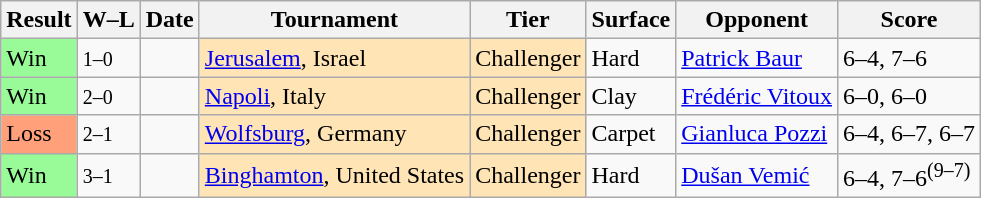<table class="sortable wikitable">
<tr>
<th>Result</th>
<th class="unsortable">W–L</th>
<th>Date</th>
<th>Tournament</th>
<th>Tier</th>
<th>Surface</th>
<th>Opponent</th>
<th class="unsortable">Score</th>
</tr>
<tr>
<td style="background:#98fb98;">Win</td>
<td><small>1–0</small></td>
<td></td>
<td style="background:moccasin;"><a href='#'>Jerusalem</a>, Israel</td>
<td style="background:moccasin;">Challenger</td>
<td>Hard</td>
<td> <a href='#'>Patrick Baur</a></td>
<td>6–4, 7–6</td>
</tr>
<tr>
<td style="background:#98fb98;">Win</td>
<td><small>2–0</small></td>
<td></td>
<td style="background:moccasin;"><a href='#'>Napoli</a>, Italy</td>
<td style="background:moccasin;">Challenger</td>
<td>Clay</td>
<td> <a href='#'>Frédéric Vitoux</a></td>
<td>6–0, 6–0</td>
</tr>
<tr>
<td style="background:#ffa07a;">Loss</td>
<td><small>2–1</small></td>
<td></td>
<td style="background:moccasin;"><a href='#'>Wolfsburg</a>, Germany</td>
<td style="background:moccasin;">Challenger</td>
<td>Carpet</td>
<td> <a href='#'>Gianluca Pozzi</a></td>
<td>6–4, 6–7, 6–7</td>
</tr>
<tr>
<td style="background:#98fb98;">Win</td>
<td><small>3–1</small></td>
<td></td>
<td style="background:moccasin;"><a href='#'>Binghamton</a>, United States</td>
<td style="background:moccasin;">Challenger</td>
<td>Hard</td>
<td> <a href='#'>Dušan Vemić</a></td>
<td>6–4, 7–6<sup>(9–7)</sup></td>
</tr>
</table>
